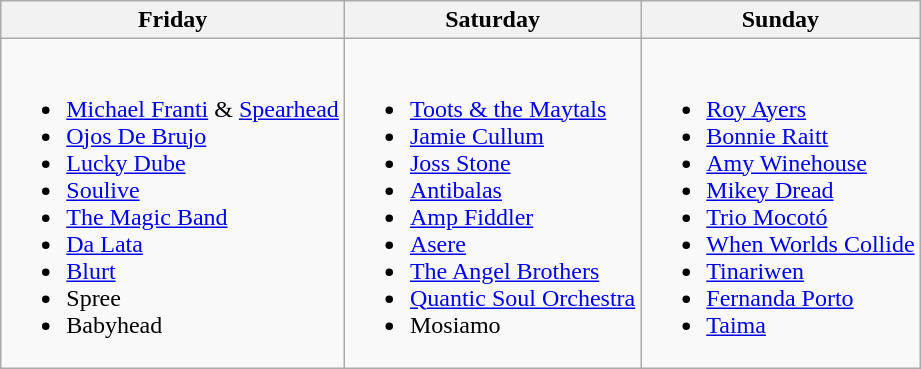<table class="wikitable">
<tr>
<th>Friday</th>
<th>Saturday</th>
<th>Sunday</th>
</tr>
<tr valign="top">
<td><br><ul><li><a href='#'>Michael Franti</a> & <a href='#'>Spearhead</a></li><li><a href='#'>Ojos De Brujo</a></li><li><a href='#'>Lucky Dube</a></li><li><a href='#'>Soulive</a></li><li><a href='#'>The Magic Band</a></li><li><a href='#'>Da Lata</a></li><li><a href='#'>Blurt</a></li><li>Spree</li><li>Babyhead</li></ul></td>
<td><br><ul><li><a href='#'>Toots & the Maytals</a></li><li><a href='#'>Jamie Cullum</a></li><li><a href='#'>Joss Stone</a></li><li><a href='#'>Antibalas</a></li><li><a href='#'>Amp Fiddler</a></li><li><a href='#'>Asere</a></li><li><a href='#'>The Angel Brothers</a></li><li><a href='#'>Quantic Soul Orchestra</a></li><li>Mosiamo</li></ul></td>
<td><br><ul><li><a href='#'>Roy Ayers</a></li><li><a href='#'>Bonnie Raitt</a></li><li><a href='#'>Amy Winehouse</a></li><li><a href='#'>Mikey Dread</a></li><li><a href='#'>Trio Mocotó</a></li><li><a href='#'>When Worlds Collide</a></li><li><a href='#'>Tinariwen</a></li><li><a href='#'>Fernanda Porto</a></li><li><a href='#'>Taima</a></li></ul></td>
</tr>
</table>
